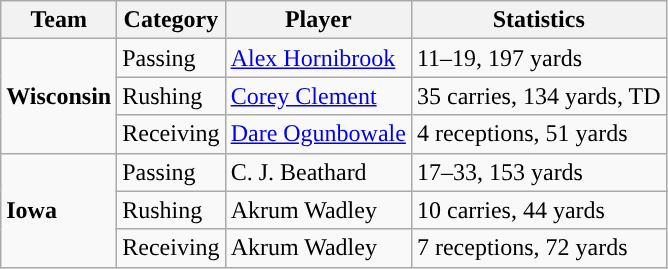<table class="wikitable" style="float: left;">
<tr>
<th>Team</th>
<th>Category</th>
<th>Player</th>
<th>Statistics</th>
</tr>
<tr>
<td rowspan=3><strong>Wisconsin</strong></td>
<td>Passing</td>
<td><a href='#'>Alex Hornibrook</a></td>
<td>11–19, 197 yards</td>
</tr>
<tr>
<td>Rushing</td>
<td><a href='#'>Corey Clement</a></td>
<td>35 carries, 134 yards, TD</td>
</tr>
<tr>
<td>Receiving</td>
<td><a href='#'>Dare Ogunbowale</a></td>
<td>4 receptions, 51 yards</td>
</tr>
<tr>
<td rowspan=3><strong>Iowa</strong></td>
<td>Passing</td>
<td>C. J. Beathard</td>
<td>17–33, 153 yards</td>
</tr>
<tr>
<td>Rushing</td>
<td>Akrum Wadley</td>
<td>10 carries, 44 yards</td>
</tr>
<tr>
<td>Receiving</td>
<td>Akrum Wadley</td>
<td>7 receptions, 72 yards</td>
</tr>
</table>
